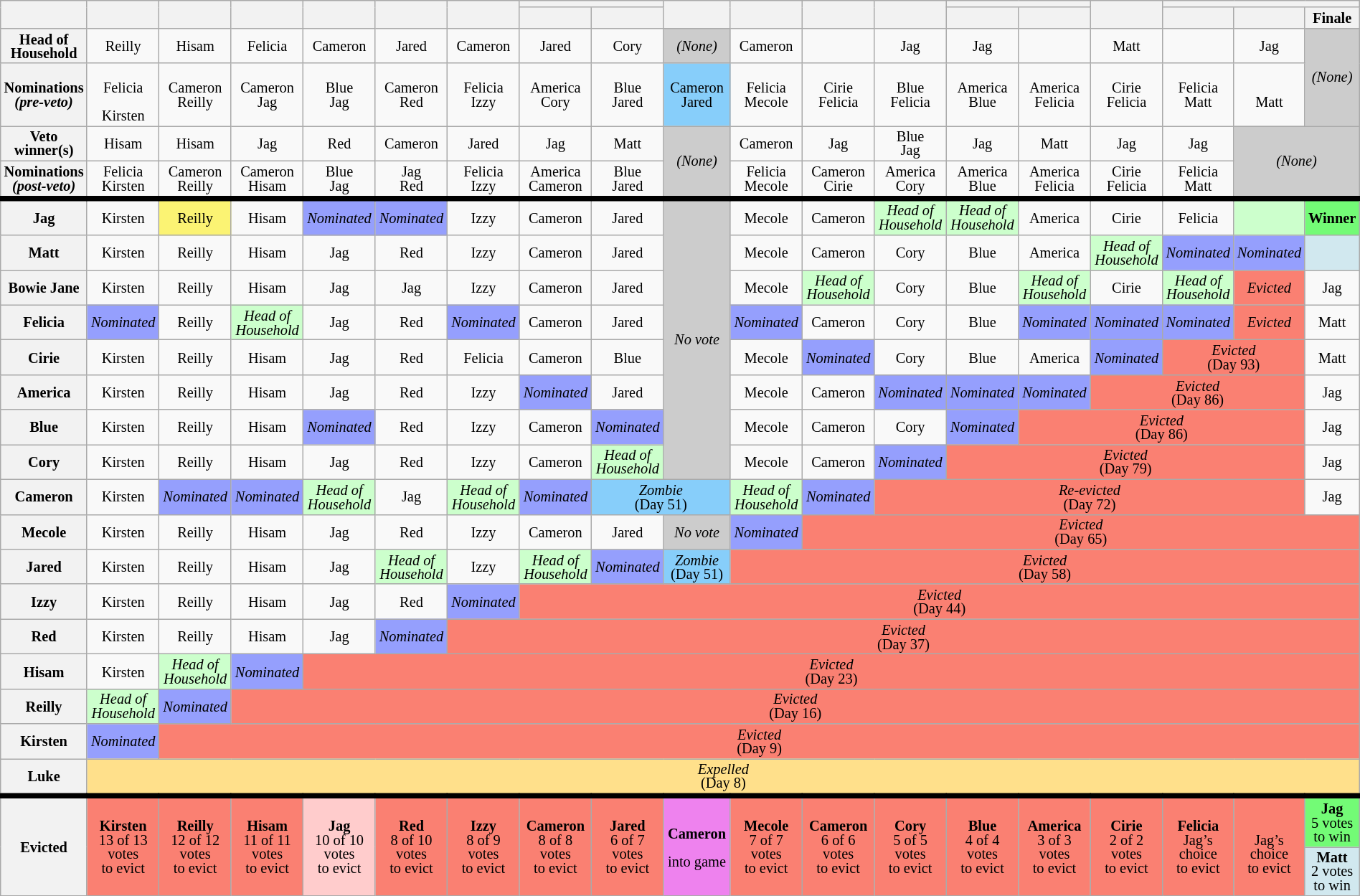<table class="wikitable" style="text-align:center; line-height:13px; font-size:85%; width:100%;">
<tr>
<th rowspan="2" style="width:6%"></th>
<th rowspan="2" scope="col" style="width:6%"></th>
<th rowspan="2" scope="col" style="width:6%"></th>
<th rowspan="2" scope="col" style="width:6%"></th>
<th rowspan="2" scope="col" style="width:6%"></th>
<th rowspan="2" scope="col" style="width:6%"></th>
<th rowspan="2" scope="col" style="width:6%"></th>
<th colspan="2" scope="col" style="width:6%"></th>
<th rowspan="2" scope="col" style="width:6%"></th>
<th rowspan="2" scope="col" style="width:6%"></th>
<th rowspan="2" scope="col" style="width:6%"></th>
<th rowspan="2" scope="col" style="width:6%"></th>
<th colspan="2" scope="col" style="width:6%"></th>
<th rowspan="2" scope="col" style="width:6%"></th>
<th colspan="3" scope="colgroup" style="width:6%"></th>
</tr>
<tr>
<th style="width:6%;"></th>
<th style="width:6%;"></th>
<th style="width:6%;"></th>
<th style="width:6%;"></th>
<th style="width:6%;"></th>
<th style="width:6%;"></th>
<th style="width:6%;">Finale</th>
</tr>
<tr>
<th scope="row">Head of<br>Household</th>
<td>Reilly</td>
<td>Hisam</td>
<td>Felicia</td>
<td>Cameron</td>
<td>Jared</td>
<td>Cameron</td>
<td>Jared</td>
<td>Cory</td>
<td bgcolor="#ccc"><em>(None)</em></td>
<td>Cameron</td>
<td></td>
<td>Jag</td>
<td>Jag</td>
<td></td>
<td>Matt</td>
<td></td>
<td>Jag</td>
<td rowspan="2" bgcolor="#ccc"><em>(None)</em></td>
</tr>
<tr>
<th scope="row">Nominations<br><em>(pre-veto)</em></th>
<td><br>Felicia<br><br>Kirsten</td>
<td>Cameron<br>Reilly</td>
<td>Cameron<br>Jag</td>
<td>Blue<br>Jag</td>
<td>Cameron<br>Red</td>
<td>Felicia<br>Izzy</td>
<td>America<br>Cory</td>
<td>Blue<br>Jared</td>
<td bgcolor="#87CEFA">Cameron<br>Jared</td>
<td>Felicia<br>Mecole</td>
<td>Cirie<br>Felicia</td>
<td>Blue<br>Felicia</td>
<td>America<br> Blue</td>
<td>America<br>Felicia</td>
<td>Cirie<br>Felicia</td>
<td>Felicia<br>Matt</td>
<td><br>Matt</td>
</tr>
<tr>
<th scope="row">Veto winner(s)</th>
<td>Hisam</td>
<td>Hisam</td>
<td>Jag</td>
<td>Red</td>
<td>Cameron</td>
<td>Jared</td>
<td>Jag</td>
<td>Matt</td>
<td rowspan="2" bgcolor="#ccc"><em>(None)</em></td>
<td>Cameron</td>
<td>Jag</td>
<td>Blue<br>Jag</td>
<td>Jag</td>
<td>Matt</td>
<td>Jag</td>
<td>Jag</td>
<td rowspan="2" colspan="2" bgcolor=#ccc><em>(None)</em></td>
</tr>
<tr>
<th scope="row">Nominations<br><em>(post-veto)</em></th>
<td>Felicia<br>Kirsten</td>
<td>Cameron<br>Reilly</td>
<td>Cameron<br>Hisam</td>
<td>Blue<br>Jag</td>
<td>Jag<br>Red</td>
<td>Felicia<br>Izzy</td>
<td>America<br>Cameron</td>
<td>Blue<br>Jared</td>
<td>Felicia<br>Mecole</td>
<td>Cameron<br>Cirie</td>
<td>America<br>Cory</td>
<td>America<br>Blue</td>
<td>America<br>Felicia</td>
<td>Cirie<br>Felicia</td>
<td>Felicia<br>Matt</td>
</tr>
<tr style="border-top:5px solid">
<th scope="row">Jag</th>
<td>Kirsten</td>
<td style="background:#FBF373;">Reilly</td>
<td>Hisam</td>
<td style="background:#959FFD"><em>Nominated</em></td>
<td style="background:#959FFD"><em>Nominated</em></td>
<td>Izzy</td>
<td>Cameron</td>
<td>Jared</td>
<td rowspan="8" style="background:#CCCCCC;"><em>No vote</em></td>
<td>Mecole</td>
<td>Cameron</td>
<td style="background:#CCFFCC"><em>Head of<br>Household</em></td>
<td style="background:#CCFFCC"><em>Head of<br>Household</em></td>
<td>America</td>
<td>Cirie</td>
<td>Felicia</td>
<td style="background:#CCFFCC"></td>
<td style="background:#73FB76"><strong>Winner</strong></td>
</tr>
<tr>
<th scope="row">Matt</th>
<td>Kirsten</td>
<td>Reilly</td>
<td>Hisam</td>
<td>Jag</td>
<td>Red</td>
<td>Izzy</td>
<td>Cameron</td>
<td>Jared</td>
<td>Mecole</td>
<td>Cameron</td>
<td>Cory</td>
<td>Blue</td>
<td>America</td>
<td style="background:#CCFFCC"><em>Head of<br>Household</em></td>
<td style="background:#959FFD"><em>Nominated</em></td>
<td style="background:#959FFD"><em>Nominated</em></td>
<td style="background:#D1E8EF"></td>
</tr>
<tr>
<th scope="row">Bowie Jane</th>
<td>Kirsten</td>
<td>Reilly</td>
<td>Hisam</td>
<td>Jag</td>
<td>Jag</td>
<td>Izzy</td>
<td>Cameron</td>
<td>Jared</td>
<td>Mecole</td>
<td style="background:#CCFFCC"><em>Head of<br>Household</em></td>
<td>Cory</td>
<td>Blue</td>
<td style="background:#CCFFCC"><em>Head of<br>Household</em></td>
<td>Cirie</td>
<td style="background:#CCFFCC"><em>Head of<br>Household</em></td>
<td style="background:salmon"><em>Evicted</em><br></td>
<td>Jag</td>
</tr>
<tr>
<th scope="row">Felicia</th>
<td style="background:#959FFD"><em>Nominated</em></td>
<td>Reilly</td>
<td style="background:#CCFFCC"><em>Head of<br>Household</em></td>
<td>Jag</td>
<td>Red</td>
<td style="background:#959FFD"><em>Nominated</em></td>
<td>Cameron</td>
<td>Jared</td>
<td style="background:#959FFD"><em>Nominated</em></td>
<td>Cameron</td>
<td>Cory</td>
<td>Blue</td>
<td style="background:#959FFD"><em>Nominated</em></td>
<td style="background:#959FFD"><em>Nominated</em></td>
<td style="background:#959FFD"><em>Nominated</em></td>
<td style="background:salmon"><em>Evicted</em><br></td>
<td>Matt</td>
</tr>
<tr>
<th scope="row">Cirie</th>
<td>Kirsten</td>
<td>Reilly</td>
<td>Hisam</td>
<td>Jag</td>
<td>Red</td>
<td>Felicia</td>
<td>Cameron</td>
<td>Blue</td>
<td>Mecole</td>
<td style="background:#959FFD"><em>Nominated</em></td>
<td>Cory</td>
<td>Blue</td>
<td>America</td>
<td style="background:#959FFD"><em>Nominated</em></td>
<td colspan="2" style="background:salmon"><em>Evicted</em><br>(Day 93)</td>
<td>Matt</td>
</tr>
<tr>
<th scope="row">America</th>
<td>Kirsten</td>
<td>Reilly</td>
<td>Hisam</td>
<td>Jag</td>
<td>Red</td>
<td>Izzy</td>
<td bgcolor="959FFD"><em>Nominated</em></td>
<td>Jared</td>
<td>Mecole</td>
<td>Cameron</td>
<td bgcolor="959FFD"><em>Nominated</em></td>
<td style="background:#959FFD"><em>Nominated</em></td>
<td style="background:#959FFD"><em>Nominated</em></td>
<td colspan="3" style="background:salmon"><em>Evicted</em><br>(Day 86)</td>
<td>Jag</td>
</tr>
<tr>
<th scope="row">Blue</th>
<td>Kirsten</td>
<td>Reilly</td>
<td>Hisam</td>
<td style="background:#959FFD"><em>Nominated</em></td>
<td>Red</td>
<td>Izzy</td>
<td>Cameron</td>
<td style="background:#959FFD"><em>Nominated</em></td>
<td>Mecole</td>
<td>Cameron</td>
<td>Cory</td>
<td style="background:#959FFD"><em>Nominated</em></td>
<td colspan="4" style="background:salmon"><em>Evicted</em><br>(Day 86)</td>
<td>Jag</td>
</tr>
<tr>
<th scope="row">Cory</th>
<td>Kirsten</td>
<td>Reilly</td>
<td>Hisam</td>
<td>Jag</td>
<td>Red</td>
<td>Izzy</td>
<td>Cameron</td>
<td style="background:#CCFFCC"><em>Head of<br>Household</em></td>
<td>Mecole</td>
<td>Cameron</td>
<td bgcolor="959FFD"><em>Nominated</em></td>
<td colspan="5" style="background:salmon"><em>Evicted</em><br>(Day 79)</td>
<td>Jag</td>
</tr>
<tr>
<th scope="row">Cameron</th>
<td>Kirsten</td>
<td style="background:#959FFD"><em>Nominated</em></td>
<td style="background:#959FFD"><em>Nominated</em></td>
<td style="background:#CCFFCC"><em>Head of<br>Household</em></td>
<td>Jag</td>
<td style="background:#CCFFCC"><em>Head of<br>Household</em></td>
<td style="background:#959FFD"><em>Nominated</em></td>
<td colspan= "2" style="background:#87CEFA"><em>Zombie</em><br>(Day 51)</td>
<td style="background:#CCFFCC"><em>Head of<br>Household</em></td>
<td style="background:#959FFD"><em>Nominated</em></td>
<td colspan="6" style="background:salmon"><em>Re-evicted</em><br>(Day 72)</td>
<td>Jag</td>
</tr>
<tr>
<th scope="row">Mecole</th>
<td>Kirsten</td>
<td>Reilly</td>
<td>Hisam</td>
<td>Jag</td>
<td>Red</td>
<td>Izzy</td>
<td>Cameron</td>
<td>Jared</td>
<td style="background:#CCCCCC;"><em>No vote</em></td>
<td style="background:#959FFD"><em>Nominated</em></td>
<td colspan="8" style="background:salmon"><em>Evicted</em><br>(Day 65)</td>
</tr>
<tr>
<th scope="row">Jared</th>
<td>Kirsten</td>
<td>Reilly</td>
<td>Hisam</td>
<td>Jag</td>
<td style="background:#CCFFCC"><em>Head of<br>Household</em></td>
<td>Izzy</td>
<td style="background:#CCFFCC"><em>Head of<br>Household</em></td>
<td style="background:#959FFD"><em>Nominated</em></td>
<td style="background:#87CEFA"><em>Zombie</em><br>(Day 51)</td>
<td colspan="9" style="background:salmon"><em>Evicted</em><br>(Day 58)</td>
</tr>
<tr>
<th scope="row">Izzy</th>
<td>Kirsten</td>
<td>Reilly</td>
<td>Hisam</td>
<td>Jag</td>
<td>Red</td>
<td style="background:#959FFD"><em>Nominated</em></td>
<td colspan="12" style="background:salmon"><em>Evicted</em><br>(Day 44)</td>
</tr>
<tr>
<th scope="row">Red</th>
<td>Kirsten</td>
<td>Reilly</td>
<td>Hisam</td>
<td>Jag</td>
<td style="background:#959FFD"><em>Nominated</em></td>
<td colspan="13" style="background:salmon"><em>Evicted</em><br>(Day 37)</td>
</tr>
<tr>
<th scope="row">Hisam</th>
<td>Kirsten</td>
<td style="background:#CCFFCC"><em>Head of<br>Household</em></td>
<td style="background:#959FFD"><em>Nominated</em></td>
<td colspan="15" style="background:salmon"><em>Evicted</em><br>(Day 23)</td>
</tr>
<tr>
<th scope="row">Reilly</th>
<td style="background:#CCFFCC"><em>Head of<br>Household</em></td>
<td style="background:#959FFD"><em>Nominated</em></td>
<td colspan="16" style="background:salmon"><em>Evicted</em><br>(Day 16)</td>
</tr>
<tr>
<th scope="row">Kirsten</th>
<td style="background:#959FFD"><em>Nominated</em></td>
<td colspan="17" style="background:salmon"><em>Evicted</em><br>(Day 9)</td>
</tr>
<tr>
<th scope="row">Luke</th>
<td style="background:#ffe08b" colspan="18"><em>Expelled</em><br>(Day 8)</td>
</tr>
<tr style="border-top:5px solid">
<th scope="rowgroup" rowspan="2">Evicted</th>
<td rowspan="2" style="background:salmon"><strong>Kirsten</strong><br>13 of 13<br>votes<br>to evict</td>
<td rowspan="2" style="background:salmon"><strong>Reilly</strong><br>12 of 12<br>votes<br>to evict</td>
<td rowspan="2" style="background:salmon"><strong>Hisam</strong><br>11 of 11<br>votes<br>to evict</td>
<td rowspan="2" style="background:#fcc"><strong>Jag</strong><br>10 of 10<br>votes<br>to evict</td>
<td rowspan="2" style="background:salmon"><strong>Red</strong><br>8 of 10<br>votes<br>to evict</td>
<td rowspan="2" style="background:salmon"><strong>Izzy</strong><br>8 of 9<br>votes<br>to evict</td>
<td rowspan="2" style="background:salmon"><strong>Cameron</strong><br>8 of 8<br>votes<br>to evict</td>
<td rowspan="2" style="background:salmon"><strong>Jared</strong><br>6 of 7<br>votes<br>to evict</td>
<td rowspan="2" bgcolor="violet"><strong>Cameron</strong><br><br>into game</td>
<td rowspan="2" style="background:salmon"><strong>Mecole</strong><br>7 of 7<br>votes<br>to evict</td>
<td rowspan="2" style="background:salmon"><strong>Cameron</strong><br>6 of 6<br>votes<br>to evict</td>
<td rowspan="2" style="background:salmon"><strong>Cory</strong><br>5 of 5<br>votes<br>to evict</td>
<td rowspan="2" style="background:salmon"><strong>Blue</strong><br>4 of 4<br>votes<br>to evict</td>
<td rowspan="2" style="background:salmon"><strong>America</strong><br>3 of 3<br>votes<br>to evict</td>
<td rowspan="2" style="background:salmon"><strong>Cirie</strong><br>2 of 2<br>votes<br>to evict</td>
<td rowspan="2" style="background:salmon"><strong>Felicia</strong><br>Jag’s<br>choice<br>to evict</td>
<td rowspan="2" style="background:salmon"><strong></strong><br>Jag’s<br>choice<br>to evict</td>
<td style="background:#73FB76"><strong>Jag</strong> <br>5 votes<br>to win</td>
</tr>
<tr>
<td style="background:#D1E8EF"><strong>Matt</strong> <br>2 votes<br>to win</td>
</tr>
</table>
